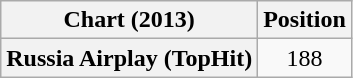<table class="wikitable plainrowheaders" style="text-align:center;">
<tr>
<th scope="col">Chart (2013)</th>
<th scope="col">Position</th>
</tr>
<tr>
<th scope="row">Russia Airplay (TopHit)</th>
<td>188</td>
</tr>
</table>
